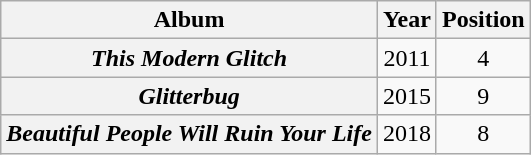<table class="wikitable plainrowheaders" style="text-align:center;" border="1">
<tr>
<th scope="colw">Album</th>
<th scope="col">Year</th>
<th scope="col">Position</th>
</tr>
<tr>
<th scope="row"><em>This Modern Glitch</em></th>
<td>2011</td>
<td>4</td>
</tr>
<tr>
<th scope="row"><em>Glitterbug</em></th>
<td>2015</td>
<td>9</td>
</tr>
<tr>
<th scope="row"><em>Beautiful People Will Ruin Your Life</em></th>
<td>2018</td>
<td>8</td>
</tr>
</table>
